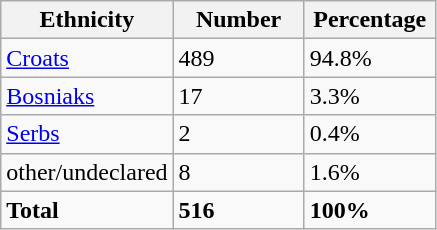<table class="wikitable">
<tr>
<th width="100px">Ethnicity</th>
<th width="80px">Number</th>
<th width="80px">Percentage</th>
</tr>
<tr>
<td><a href='#'>Croats</a></td>
<td>489</td>
<td>94.8%</td>
</tr>
<tr>
<td><a href='#'>Bosniaks</a></td>
<td>17</td>
<td>3.3%</td>
</tr>
<tr>
<td><a href='#'>Serbs</a></td>
<td>2</td>
<td>0.4%</td>
</tr>
<tr>
<td>other/undeclared</td>
<td>8</td>
<td>1.6%</td>
</tr>
<tr>
<td><strong>Total</strong></td>
<td><strong>516</strong></td>
<td><strong>100%</strong></td>
</tr>
</table>
